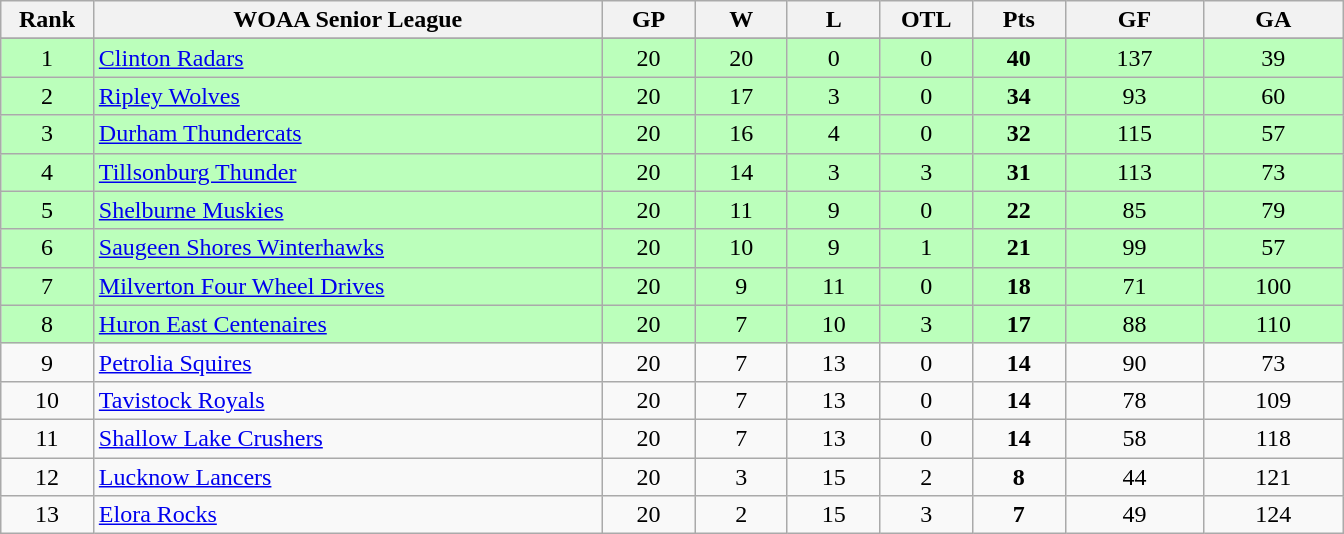<table class="wikitable" style="text-align:center" width:50em">
<tr>
<th bgcolor="#DDDDFF" width="5%">Rank</th>
<th bgcolor="#DDDDFF" width="27.5%">WOAA Senior League</th>
<th bgcolor="#DDDDFF" width="5%">GP</th>
<th bgcolor="#DDDDFF" width="5%">W</th>
<th bgcolor="#DDDDFF" width="5%">L</th>
<th bgcolor="#DDDDFF" width="5%">OTL</th>
<th bgcolor="#DDDDFF" width="5%">Pts</th>
<th bgcolor="#DDDDFF" width="7.5%">GF</th>
<th bgcolor="#DDDDFF" width="7.5%">GA</th>
</tr>
<tr>
</tr>
<tr bgcolor="#bbffbb">
<td>1</td>
<td align=left><a href='#'>Clinton Radars</a></td>
<td>20</td>
<td>20</td>
<td>0</td>
<td>0</td>
<td><strong>40</strong></td>
<td>137</td>
<td>39</td>
</tr>
<tr bgcolor="#bbffbb">
<td>2</td>
<td align=left><a href='#'>Ripley Wolves</a></td>
<td>20</td>
<td>17</td>
<td>3</td>
<td>0</td>
<td><strong>34</strong></td>
<td>93</td>
<td>60</td>
</tr>
<tr bgcolor="#bbffbb">
<td>3</td>
<td align=left><a href='#'>Durham Thundercats</a></td>
<td>20</td>
<td>16</td>
<td>4</td>
<td>0</td>
<td><strong>32</strong></td>
<td>115</td>
<td>57</td>
</tr>
<tr bgcolor="#bbffbb">
<td>4</td>
<td align=left><a href='#'>Tillsonburg Thunder</a></td>
<td>20</td>
<td>14</td>
<td>3</td>
<td>3</td>
<td><strong>31</strong></td>
<td>113</td>
<td>73</td>
</tr>
<tr bgcolor="#bbffbb">
<td>5</td>
<td align=left><a href='#'>Shelburne Muskies</a></td>
<td>20</td>
<td>11</td>
<td>9</td>
<td>0</td>
<td><strong>22</strong></td>
<td>85</td>
<td>79</td>
</tr>
<tr bgcolor="#bbffbb">
<td>6</td>
<td align=left><a href='#'>Saugeen Shores Winterhawks</a></td>
<td>20</td>
<td>10</td>
<td>9</td>
<td>1</td>
<td><strong>21</strong></td>
<td>99</td>
<td>57</td>
</tr>
<tr bgcolor="#bbffbb">
<td>7</td>
<td align=left><a href='#'>Milverton Four Wheel Drives</a></td>
<td>20</td>
<td>9</td>
<td>11</td>
<td>0</td>
<td><strong>18</strong></td>
<td>71</td>
<td>100</td>
</tr>
<tr bgcolor="#bbffbb">
<td>8</td>
<td align=left><a href='#'>Huron East Centenaires</a></td>
<td>20</td>
<td>7</td>
<td>10</td>
<td>3</td>
<td><strong>17</strong></td>
<td>88</td>
<td>110</td>
</tr>
<tr>
<td>9</td>
<td align=left><a href='#'>Petrolia Squires</a></td>
<td>20</td>
<td>7</td>
<td>13</td>
<td>0</td>
<td><strong>14</strong></td>
<td>90</td>
<td>73</td>
</tr>
<tr>
<td>10</td>
<td align=left><a href='#'>Tavistock Royals</a></td>
<td>20</td>
<td>7</td>
<td>13</td>
<td>0</td>
<td><strong>14</strong></td>
<td>78</td>
<td>109</td>
</tr>
<tr>
<td>11</td>
<td align=left><a href='#'>Shallow Lake Crushers</a></td>
<td>20</td>
<td>7</td>
<td>13</td>
<td>0</td>
<td><strong>14</strong></td>
<td>58</td>
<td>118</td>
</tr>
<tr>
<td>12</td>
<td align=left><a href='#'>Lucknow Lancers</a></td>
<td>20</td>
<td>3</td>
<td>15</td>
<td>2</td>
<td><strong>8</strong></td>
<td>44</td>
<td>121</td>
</tr>
<tr>
<td>13</td>
<td align=left><a href='#'>Elora Rocks</a></td>
<td>20</td>
<td>2</td>
<td>15</td>
<td>3</td>
<td><strong>7</strong></td>
<td>49</td>
<td>124</td>
</tr>
</table>
